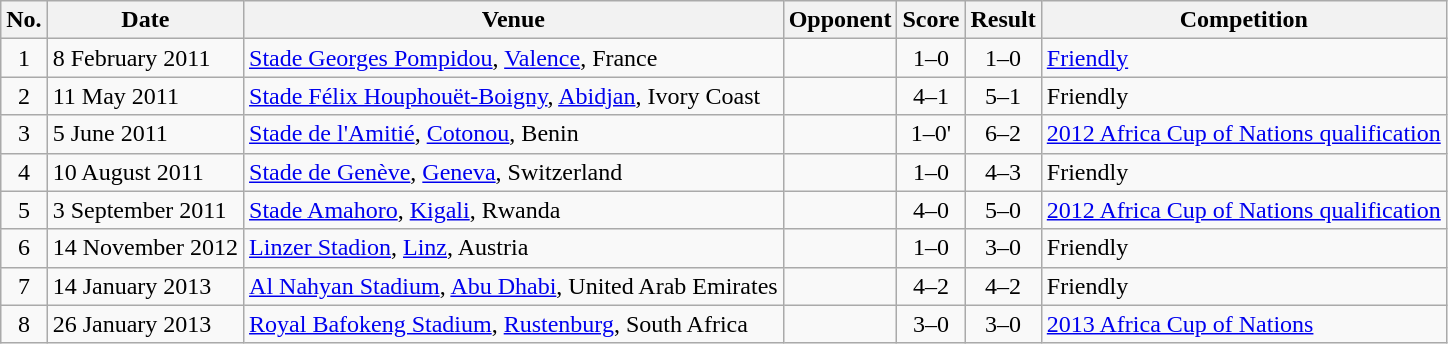<table class="wikitable sortable">
<tr>
<th scope="col">No.</th>
<th scope="col">Date</th>
<th scope="col">Venue</th>
<th scope="col">Opponent</th>
<th scope="col">Score</th>
<th scope="col">Result</th>
<th scope="col">Competition</th>
</tr>
<tr>
<td style="text-align:center">1</td>
<td>8 February 2011</td>
<td><a href='#'>Stade Georges Pompidou</a>, <a href='#'>Valence</a>, France</td>
<td></td>
<td style="text-align:center">1–0</td>
<td style="text-align:center">1–0</td>
<td><a href='#'>Friendly</a></td>
</tr>
<tr>
<td style="text-align:center">2</td>
<td>11 May 2011</td>
<td><a href='#'>Stade Félix Houphouët-Boigny</a>, <a href='#'>Abidjan</a>, Ivory Coast</td>
<td></td>
<td style="text-align:center">4–1</td>
<td style="text-align:center">5–1</td>
<td>Friendly</td>
</tr>
<tr>
<td style="text-align:center">3</td>
<td>5 June 2011</td>
<td><a href='#'>Stade de l'Amitié</a>, <a href='#'>Cotonou</a>, Benin</td>
<td></td>
<td style="text-align:center">1–0'</td>
<td style="text-align:center">6–2</td>
<td><a href='#'>2012 Africa Cup of Nations qualification</a></td>
</tr>
<tr>
<td style="text-align:center">4</td>
<td>10 August 2011</td>
<td><a href='#'>Stade de Genève</a>, <a href='#'>Geneva</a>, Switzerland</td>
<td></td>
<td style="text-align:center">1–0</td>
<td style="text-align:center">4–3</td>
<td>Friendly</td>
</tr>
<tr>
<td style="text-align:center">5</td>
<td>3 September 2011</td>
<td><a href='#'>Stade Amahoro</a>, <a href='#'>Kigali</a>, Rwanda</td>
<td></td>
<td style="text-align:center">4–0</td>
<td style="text-align:center">5–0</td>
<td><a href='#'>2012 Africa Cup of Nations qualification</a></td>
</tr>
<tr>
<td style="text-align:center">6</td>
<td>14 November 2012</td>
<td><a href='#'>Linzer Stadion</a>, <a href='#'>Linz</a>, Austria</td>
<td></td>
<td style="text-align:center">1–0</td>
<td style="text-align:center">3–0</td>
<td>Friendly</td>
</tr>
<tr>
<td style="text-align:center">7</td>
<td>14 January 2013</td>
<td><a href='#'>Al Nahyan Stadium</a>, <a href='#'>Abu Dhabi</a>, United Arab Emirates</td>
<td></td>
<td style="text-align:center">4–2</td>
<td style="text-align:center">4–2</td>
<td>Friendly</td>
</tr>
<tr>
<td style="text-align:center">8</td>
<td>26 January 2013</td>
<td><a href='#'>Royal Bafokeng Stadium</a>, <a href='#'>Rustenburg</a>, South Africa</td>
<td></td>
<td style="text-align:center">3–0</td>
<td style="text-align:center">3–0</td>
<td><a href='#'>2013 Africa Cup of Nations</a></td>
</tr>
</table>
